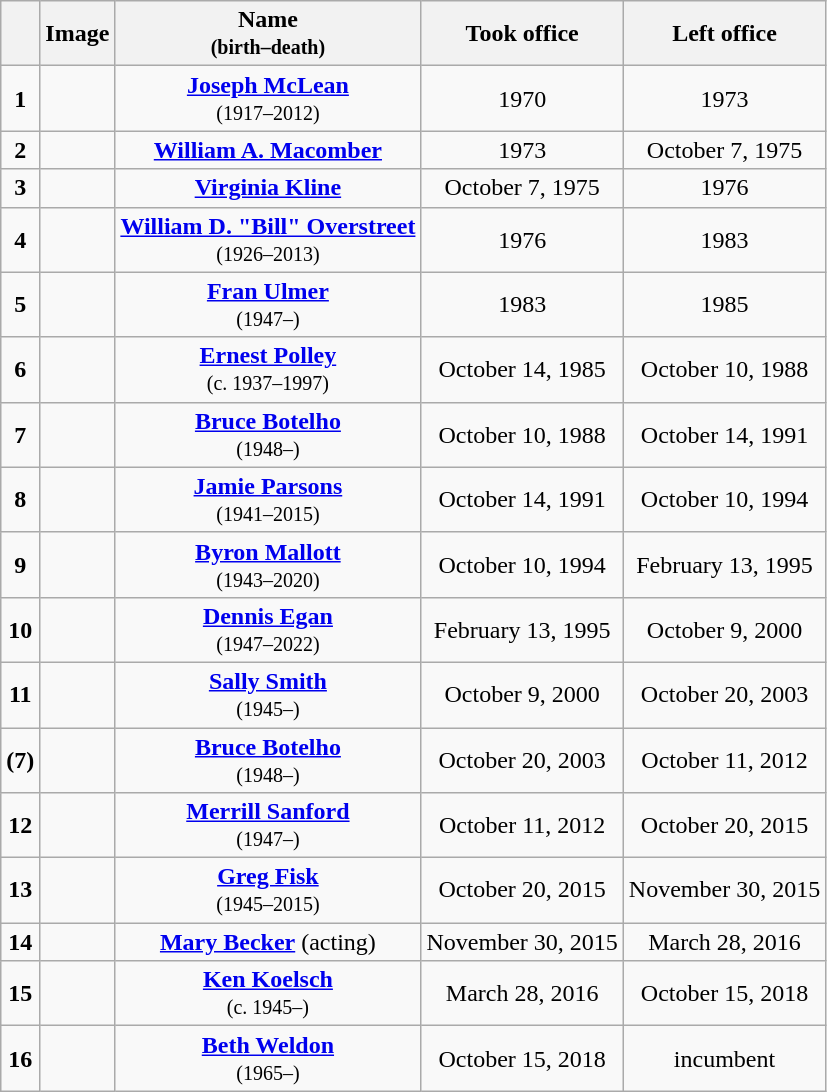<table class="wikitable" style="text-align:center">
<tr>
<th></th>
<th>Image</th>
<th>Name<br><small>(birth–death)</small></th>
<th>Took office</th>
<th>Left office</th>
</tr>
<tr>
<td><strong>1</strong></td>
<td></td>
<td><strong><a href='#'>Joseph McLean</a></strong><br><small>(1917–2012)</small></td>
<td>1970</td>
<td>1973</td>
</tr>
<tr>
<td><strong>2</strong></td>
<td></td>
<td><strong><a href='#'>William A. Macomber</a></strong></td>
<td>1973</td>
<td>October 7, 1975</td>
</tr>
<tr>
<td><strong>3</strong></td>
<td></td>
<td><strong><a href='#'>Virginia Kline</a></strong></td>
<td>October 7, 1975</td>
<td>1976</td>
</tr>
<tr>
<td><strong>4</strong></td>
<td></td>
<td><strong><a href='#'>William D. "Bill" Overstreet</a></strong><br><small>(1926–2013)</small></td>
<td>1976</td>
<td>1983</td>
</tr>
<tr>
<td><strong>5</strong></td>
<td></td>
<td><strong><a href='#'>Fran Ulmer</a></strong><br><small>(1947–)</small></td>
<td>1983</td>
<td>1985</td>
</tr>
<tr>
<td><strong>6</strong></td>
<td></td>
<td><strong><a href='#'>Ernest Polley</a></strong><br><small>(c. 1937–1997)</small></td>
<td>October 14, 1985</td>
<td>October 10, 1988</td>
</tr>
<tr>
<td><strong>7</strong></td>
<td></td>
<td><strong><a href='#'>Bruce Botelho</a></strong><br><small>(1948–)</small></td>
<td>October 10, 1988</td>
<td>October 14, 1991</td>
</tr>
<tr>
<td><strong>8</strong></td>
<td></td>
<td><strong><a href='#'>Jamie Parsons</a></strong><br><small>(1941–2015)</small></td>
<td>October 14, 1991</td>
<td>October 10, 1994</td>
</tr>
<tr>
<td><strong>9</strong></td>
<td></td>
<td><strong><a href='#'>Byron Mallott</a></strong><br><small>(1943–2020)</small></td>
<td>October 10, 1994</td>
<td>February 13, 1995</td>
</tr>
<tr>
<td><strong>10</strong></td>
<td></td>
<td><strong><a href='#'>Dennis Egan</a></strong><br><small>(1947–2022)</small></td>
<td>February 13, 1995</td>
<td>October 9, 2000</td>
</tr>
<tr>
<td><strong>11</strong></td>
<td></td>
<td><strong><a href='#'>Sally Smith</a></strong><br><small>(1945–)</small></td>
<td>October 9, 2000</td>
<td>October 20, 2003</td>
</tr>
<tr>
<td><strong>(7)</strong></td>
<td></td>
<td><strong><a href='#'>Bruce Botelho</a></strong><br><small>(1948–)</small></td>
<td>October 20, 2003</td>
<td>October 11, 2012</td>
</tr>
<tr>
<td><strong>12</strong></td>
<td></td>
<td><strong><a href='#'>Merrill Sanford</a></strong><br><small>(1947–)</small></td>
<td>October 11, 2012</td>
<td>October 20, 2015</td>
</tr>
<tr>
<td><strong>13</strong></td>
<td></td>
<td><strong><a href='#'>Greg Fisk</a></strong><br><small>(1945–2015)</small></td>
<td>October 20, 2015</td>
<td>November 30, 2015</td>
</tr>
<tr>
<td><strong>14</strong></td>
<td></td>
<td><strong><a href='#'>Mary Becker</a></strong> (acting)<br><small></small></td>
<td>November 30, 2015</td>
<td>March 28, 2016</td>
</tr>
<tr>
<td><strong>15</strong></td>
<td></td>
<td><strong><a href='#'>Ken Koelsch</a></strong><br><small>(c. 1945–)</small></td>
<td>March 28, 2016</td>
<td>October 15, 2018</td>
</tr>
<tr>
<td><strong>16</strong></td>
<td></td>
<td><strong><a href='#'>Beth Weldon</a></strong><br><small>(1965–)</small></td>
<td>October 15, 2018</td>
<td>incumbent</td>
</tr>
</table>
